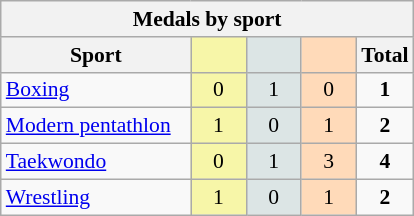<table class="wikitable" style="font-size:90%; text-align:center;">
<tr>
<th colspan="5">Medals by sport</th>
</tr>
<tr>
<th width="120">Sport</th>
<th scope="col" width="30" style="background:#F7F6A8;"></th>
<th scope="col" width="30" style="background:#DCE5E5;"></th>
<th scope="col" width="30" style="background:#FFDAB9;"></th>
<th width="30">Total</th>
</tr>
<tr>
<td align="left"><a href='#'>Boxing</a></td>
<td style="background:#F7F6A8;">0</td>
<td style="background:#DCE5E5;">1</td>
<td style="background:#FFDAB9;">0</td>
<td><strong>1</strong></td>
</tr>
<tr>
<td align="left"><a href='#'>Modern pentathlon</a></td>
<td style="background:#F7F6A8;">1</td>
<td style="background:#DCE5E5;">0</td>
<td style="background:#FFDAB9;">1</td>
<td><strong>2</strong></td>
</tr>
<tr>
<td align="left"><a href='#'>Taekwondo</a></td>
<td style="background:#F7F6A8;">0</td>
<td style="background:#DCE5E5;">1</td>
<td style="background:#FFDAB9;">3</td>
<td><strong>4</strong></td>
</tr>
<tr>
<td align="left"><a href='#'>Wrestling</a></td>
<td style="background:#F7F6A8;">1</td>
<td style="background:#DCE5E5;">0</td>
<td style="background:#FFDAB9;">1</td>
<td><strong>2</strong></td>
</tr>
</table>
